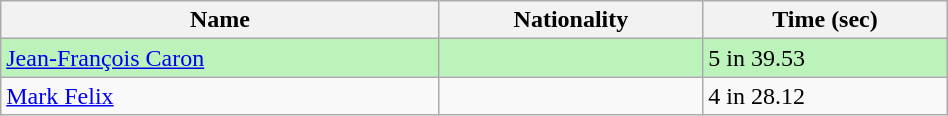<table class="wikitable" style="display: inline-table;width: 50%;">
<tr>
<th>Name</th>
<th>Nationality</th>
<th>Time (sec)</th>
</tr>
<tr bgcolor=bbf3bb>
<td><a href='#'>Jean-François Caron</a></td>
<td></td>
<td>5 in 39.53</td>
</tr>
<tr>
<td><a href='#'>Mark Felix</a></td>
<td></td>
<td>4 in 28.12</td>
</tr>
</table>
